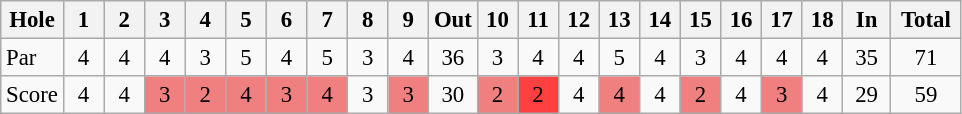<table class=wikitable style="font-size: 95%; text-align:center">
<tr>
<th align="left">Hole</th>
<th style="width:20px">1</th>
<th style="width:20px">2</th>
<th style="width:20px">3</th>
<th style="width:20px">4</th>
<th style="width:20px">5</th>
<th style="width:20px">6</th>
<th style="width:20px">7</th>
<th style="width:20px">8</th>
<th style="width:20px">9</th>
<th style="width:25px">Out</th>
<th style="width:20px">10</th>
<th style="width:20px">11</th>
<th style="width:20px">12</th>
<th style="width:20px">13</th>
<th style="width:20px">14</th>
<th style="width:20px">15</th>
<th style="width:20px">16</th>
<th style="width:20px">17</th>
<th style="width:20px">18</th>
<th style="width:25px">In</th>
<th style="width:40px">Total</th>
</tr>
<tr>
<td align=left>Par</td>
<td>4</td>
<td>4</td>
<td>4</td>
<td>3</td>
<td>5</td>
<td>4</td>
<td>5</td>
<td>3</td>
<td>4</td>
<td>36</td>
<td>3</td>
<td>4</td>
<td>4</td>
<td>5</td>
<td>4</td>
<td>3</td>
<td>4</td>
<td>4</td>
<td>4</td>
<td>35</td>
<td>71</td>
</tr>
<tr>
<td align=left>Score</td>
<td>4</td>
<td>4</td>
<td style="background:#f08080;">3</td>
<td style="background:#f08080;">2</td>
<td style="background:#f08080;">4</td>
<td style="background:#f08080;">3</td>
<td style="background:#f08080;">4</td>
<td>3</td>
<td style="background:#f08080;">3</td>
<td>30</td>
<td style="background:#f08080;">2</td>
<td style="background:#ff4040;">2</td>
<td>4</td>
<td style="background:#f08080;">4</td>
<td>4</td>
<td style="background:#f08080;">2</td>
<td>4</td>
<td style="background:#f08080;">3</td>
<td>4</td>
<td>29</td>
<td>59</td>
</tr>
</table>
